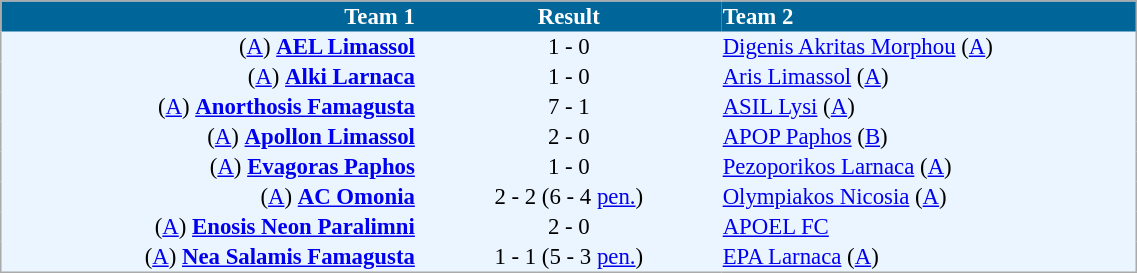<table cellspacing="0" style="background: #EBF5FF; border: 1px #aaa solid; border-collapse: collapse; font-size: 95%;" width=60%>
<tr bgcolor=#006699 style="color:white;">
<th width=30% align="right">Team 1</th>
<th width=22% align="center">Result</th>
<th width=30% align="left">Team 2</th>
</tr>
<tr>
<td align=right>(<a href='#'>A</a>) <strong><a href='#'>AEL Limassol</a></strong></td>
<td align=center>1 - 0</td>
<td align=left><a href='#'>Digenis Akritas Morphou</a> (<a href='#'>A</a>)</td>
</tr>
<tr>
<td align=right>(<a href='#'>A</a>) <strong><a href='#'>Alki Larnaca</a></strong></td>
<td align=center>1 - 0</td>
<td align=left><a href='#'>Aris Limassol</a> (<a href='#'>A</a>)</td>
</tr>
<tr>
<td align=right>(<a href='#'>A</a>) <strong><a href='#'>Anorthosis Famagusta</a></strong></td>
<td align=center>7 - 1</td>
<td align=left><a href='#'>ASIL Lysi</a> (<a href='#'>A</a>)</td>
</tr>
<tr>
<td align=right>(<a href='#'>A</a>) <strong><a href='#'>Apollon Limassol</a></strong></td>
<td align=center>2 - 0</td>
<td align=left><a href='#'>APOP Paphos</a> (<a href='#'>B</a>)</td>
</tr>
<tr>
<td align=right>(<a href='#'>A</a>) <strong><a href='#'>Evagoras Paphos</a></strong></td>
<td align=center>1 - 0</td>
<td align=left><a href='#'>Pezoporikos Larnaca</a> (<a href='#'>A</a>)</td>
</tr>
<tr>
<td align=right>(<a href='#'>A</a>) <strong><a href='#'>AC Omonia</a></strong></td>
<td align=center>2 - 2 (6 - 4 <a href='#'>pen.</a>)</td>
<td align=left><a href='#'>Olympiakos Nicosia</a> (<a href='#'>A</a>)</td>
</tr>
<tr>
<td align=right>(<a href='#'>A</a>) <strong><a href='#'>Enosis Neon Paralimni</a></strong></td>
<td align=center>2 - 0</td>
<td align=left><a href='#'>APOEL FC</a></td>
</tr>
<tr>
<td align=right>(<a href='#'>A</a>) <strong><a href='#'>Nea Salamis Famagusta</a></strong></td>
<td align=center>1 - 1 (5 - 3 <a href='#'>pen.</a>)</td>
<td align=left><a href='#'>EPA Larnaca</a> (<a href='#'>A</a>)</td>
</tr>
<tr>
</tr>
</table>
